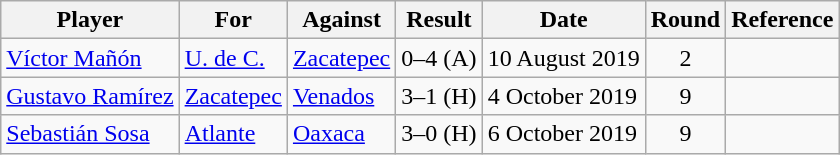<table class="wikitable sortable">
<tr>
<th>Player</th>
<th>For</th>
<th>Against</th>
<th>Result</th>
<th>Date</th>
<th>Round</th>
<th>Reference</th>
</tr>
<tr>
<td> <a href='#'>Víctor Mañón</a></td>
<td><a href='#'>U. de C.</a></td>
<td><a href='#'>Zacatepec</a></td>
<td align=center>0–4 (A)</td>
<td>10 August 2019</td>
<td align=center>2</td>
<td align=center> </td>
</tr>
<tr>
<td> <a href='#'>Gustavo Ramírez</a></td>
<td><a href='#'>Zacatepec</a></td>
<td><a href='#'>Venados</a></td>
<td align=center>3–1 (H)</td>
<td>4 October 2019</td>
<td align=center>9</td>
<td align=center></td>
</tr>
<tr>
<td> <a href='#'>Sebastián Sosa</a></td>
<td><a href='#'>Atlante</a></td>
<td><a href='#'>Oaxaca</a></td>
<td align=center>3–0 (H)</td>
<td>6 October 2019</td>
<td align=center>9</td>
<td align=center></td>
</tr>
</table>
